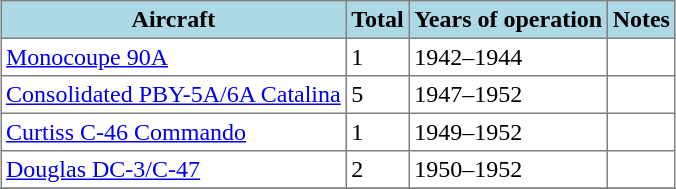<table class="toccolours sortable" border="1" cellpadding="3" style="border-collapse:collapse;margin:1em auto;">
<tr bgcolor=lightblue>
<th>Aircraft</th>
<th>Total</th>
<th>Years of operation</th>
<th>Notes</th>
</tr>
<tr>
<td><a href='#'>Monocoupe 90A</a></td>
<td>1</td>
<td>1942–1944</td>
<td></td>
</tr>
<tr>
<td><a href='#'>Consolidated PBY-5A/6A Catalina</a></td>
<td>5</td>
<td>1947–1952</td>
<td></td>
</tr>
<tr>
<td><a href='#'>Curtiss C-46 Commando</a></td>
<td>1</td>
<td>1949–1952</td>
<td></td>
</tr>
<tr>
<td><a href='#'>Douglas DC-3/C-47</a></td>
<td>2</td>
<td>1950–1952</td>
<td></td>
</tr>
<tr>
</tr>
</table>
